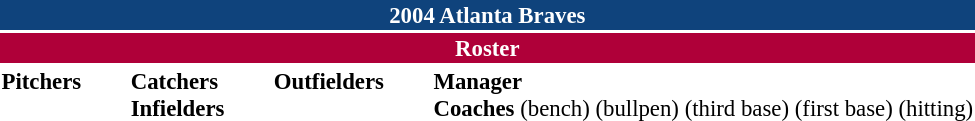<table class="toccolours" style="font-size: 95%;">
<tr>
<th colspan="10" style="background-color: #0f437c; color: #FFFFFF; text-align: center;">2004 Atlanta Braves</th>
</tr>
<tr>
<td colspan="10" style="background-color:#af0039; color: white; text-align: center;"><strong>Roster</strong></td>
</tr>
<tr>
<td valign="top"><strong>Pitchers</strong><br>



















</td>
<td width="25px"></td>
<td valign="top"><strong>Catchers</strong><br>

<strong>Infielders</strong>









</td>
<td width="25px"></td>
<td valign="top"><strong>Outfielders</strong><br>




</td>
<td width="25px"></td>
<td valign="top"><strong>Manager</strong><br>
<strong>Coaches</strong>
 (bench)
 (bullpen)
 (third base)
 (first base)

 (hitting)</td>
</tr>
</table>
